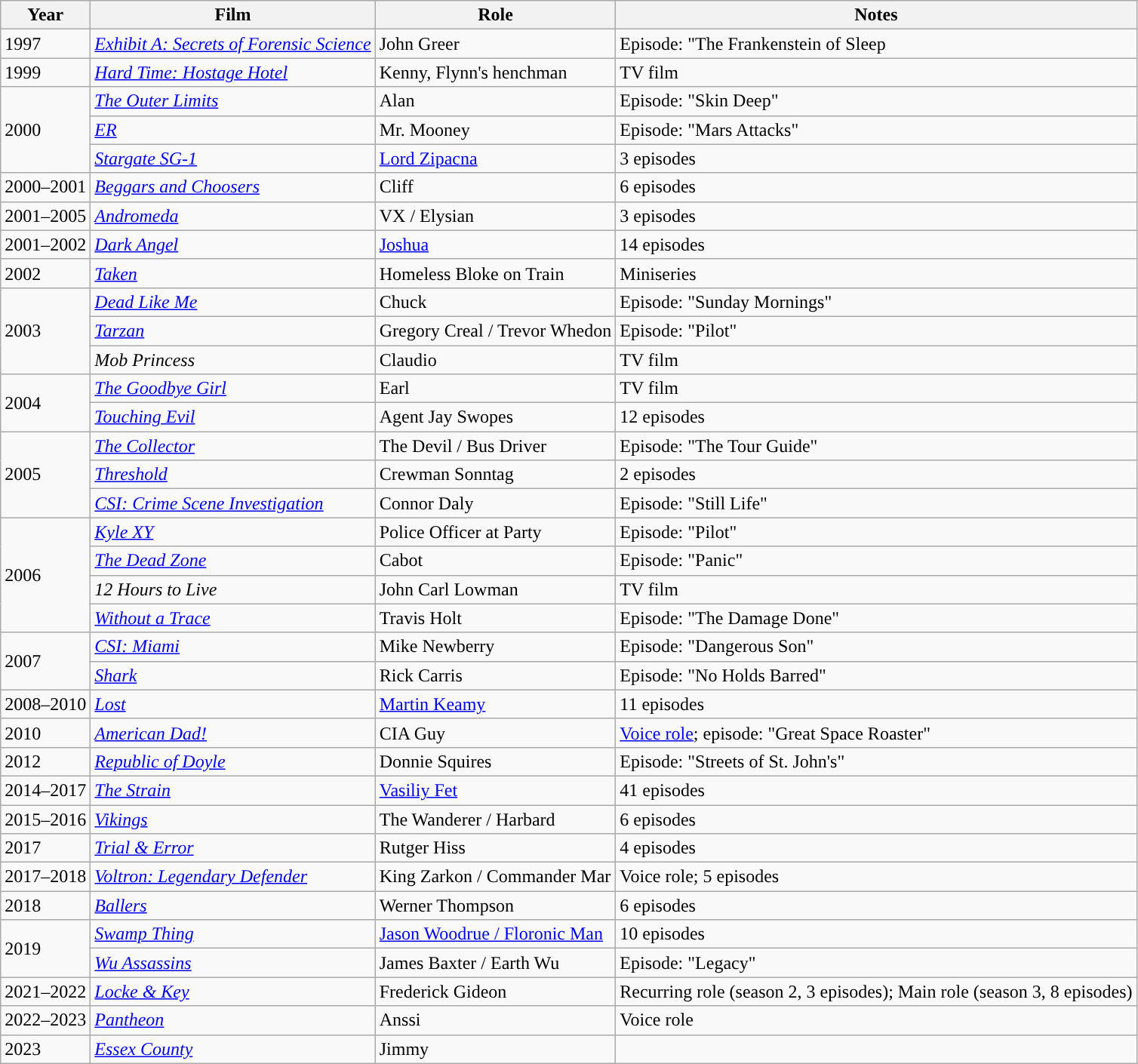<table class="wikitable sortable">
<tr>
<th>Year</th>
<th>Film</th>
<th>Role</th>
<th class="unsortable">Notes</th>
</tr>
<tr>
<td>1997</td>
<td><em><a href='#'>Exhibit A: Secrets of Forensic Science</a></em></td>
<td>John Greer</td>
<td>Episode: "The Frankenstein of Sleep</td>
</tr>
<tr>
<td>1999</td>
<td><em><a href='#'>Hard Time: Hostage Hotel</a></em></td>
<td>Kenny, Flynn's henchman</td>
<td>TV film</td>
</tr>
<tr>
<td rowspan="3">2000</td>
<td data-sort-value="Outer Limits, The"><em><a href='#'>The Outer Limits</a></em></td>
<td>Alan</td>
<td>Episode: "Skin Deep"</td>
</tr>
<tr>
<td><em><a href='#'>ER</a></em></td>
<td>Mr. Mooney</td>
<td>Episode: "Mars Attacks"</td>
</tr>
<tr>
<td><em><a href='#'>Stargate SG-1</a></em></td>
<td><a href='#'>Lord Zipacna</a></td>
<td>3 episodes</td>
</tr>
<tr>
<td>2000–2001</td>
<td><em><a href='#'>Beggars and Choosers</a></em></td>
<td>Cliff</td>
<td>6 episodes</td>
</tr>
<tr>
<td>2001–2005</td>
<td><em><a href='#'>Andromeda</a></em></td>
<td>VX / Elysian</td>
<td>3 episodes</td>
</tr>
<tr>
<td>2001–2002</td>
<td><em><a href='#'>Dark Angel</a></em></td>
<td><a href='#'>Joshua</a></td>
<td>14 episodes</td>
</tr>
<tr>
<td>2002</td>
<td><em><a href='#'>Taken</a></em></td>
<td>Homeless Bloke on Train</td>
<td>Miniseries</td>
</tr>
<tr>
<td rowspan="3'">2003</td>
<td><em><a href='#'>Dead Like Me</a></em></td>
<td>Chuck</td>
<td>Episode: "Sunday Mornings"</td>
</tr>
<tr>
<td><em><a href='#'>Tarzan</a></em></td>
<td>Gregory Creal / Trevor Whedon</td>
<td>Episode: "Pilot"</td>
</tr>
<tr>
<td><em>Mob Princess</em></td>
<td>Claudio</td>
<td>TV film</td>
</tr>
<tr>
<td rowspan="2'">2004</td>
<td data-sort-value="Goodbye Girl, The"><em><a href='#'>The Goodbye Girl</a></em></td>
<td>Earl</td>
<td>TV film</td>
</tr>
<tr>
<td><em><a href='#'>Touching Evil</a></em></td>
<td>Agent Jay Swopes</td>
<td>12 episodes</td>
</tr>
<tr>
<td rowspan="3">2005</td>
<td data-sort-value="Collector, The"><em><a href='#'>The Collector</a></em></td>
<td>The Devil / Bus Driver</td>
<td>Episode: "The Tour Guide"</td>
</tr>
<tr>
<td><em><a href='#'>Threshold</a></em></td>
<td>Crewman Sonntag</td>
<td>2 episodes</td>
</tr>
<tr>
<td><em><a href='#'>CSI: Crime Scene Investigation</a></em></td>
<td>Connor Daly</td>
<td>Episode: "Still Life"</td>
</tr>
<tr>
<td rowspan="4">2006</td>
<td><em><a href='#'>Kyle XY</a></em></td>
<td>Police Officer at Party</td>
<td>Episode: "Pilot"</td>
</tr>
<tr>
<td data-sort-value="Dead Zone, The"><em><a href='#'>The Dead Zone</a></em></td>
<td>Cabot</td>
<td>Episode: "Panic"</td>
</tr>
<tr>
<td><em>12 Hours to Live</em></td>
<td>John Carl Lowman</td>
<td>TV film</td>
</tr>
<tr>
<td><em><a href='#'>Without a Trace</a></em></td>
<td>Travis Holt</td>
<td>Episode: "The Damage Done"</td>
</tr>
<tr>
<td rowspan="2'">2007</td>
<td><em><a href='#'>CSI: Miami</a></em></td>
<td>Mike Newberry</td>
<td>Episode: "Dangerous Son"</td>
</tr>
<tr>
<td><em><a href='#'>Shark</a></em></td>
<td>Rick Carris</td>
<td>Episode: "No Holds Barred"</td>
</tr>
<tr>
<td>2008–2010</td>
<td><em><a href='#'>Lost</a></em></td>
<td><a href='#'>Martin Keamy</a></td>
<td>11 episodes</td>
</tr>
<tr>
<td>2010</td>
<td><em><a href='#'>American Dad!</a></em></td>
<td>CIA Guy</td>
<td><a href='#'>Voice role</a>; episode: "Great Space Roaster"</td>
</tr>
<tr>
<td>2012</td>
<td><em><a href='#'>Republic of Doyle</a></em></td>
<td>Donnie Squires</td>
<td>Episode: "Streets of St. John's"</td>
</tr>
<tr>
<td>2014–2017</td>
<td data-sort-value="Strain, The"><em><a href='#'>The Strain</a></em></td>
<td><a href='#'>Vasiliy Fet</a></td>
<td>41 episodes</td>
</tr>
<tr>
<td>2015–2016</td>
<td><em><a href='#'>Vikings</a></em></td>
<td>The Wanderer / Harbard</td>
<td>6 episodes</td>
</tr>
<tr>
<td>2017</td>
<td><em><a href='#'>Trial & Error</a></em></td>
<td>Rutger Hiss</td>
<td>4 episodes</td>
</tr>
<tr>
<td>2017–2018</td>
<td><em><a href='#'>Voltron: Legendary Defender</a></em></td>
<td>King Zarkon / Commander Mar</td>
<td>Voice role; 5 episodes</td>
</tr>
<tr>
<td>2018</td>
<td><em><a href='#'>Ballers</a></em></td>
<td>Werner Thompson</td>
<td>6 episodes</td>
</tr>
<tr>
<td rowspan="2'">2019</td>
<td><em><a href='#'>Swamp Thing</a></em></td>
<td><a href='#'>Jason Woodrue / Floronic Man</a></td>
<td>10 episodes</td>
</tr>
<tr>
<td><em><a href='#'>Wu Assassins</a></em></td>
<td>James Baxter / Earth Wu</td>
<td>Episode: "Legacy"</td>
</tr>
<tr>
<td>2021–2022</td>
<td><em><a href='#'>Locke & Key</a></em></td>
<td>Frederick Gideon</td>
<td>Recurring role (season 2, 3 episodes); Main role (season 3, 8 episodes)</td>
</tr>
<tr>
<td>2022–2023</td>
<td><em><a href='#'>Pantheon</a></em></td>
<td>Anssi</td>
<td>Voice role</td>
</tr>
<tr>
<td>2023</td>
<td><em><a href='#'>Essex County</a></em></td>
<td>Jimmy</td>
<td></td>
</tr>
</table>
